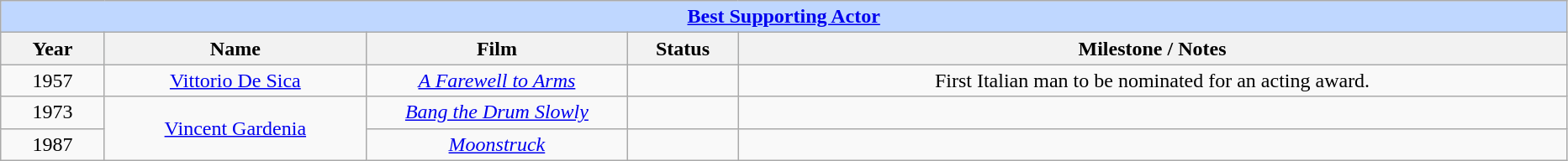<table class="wikitable" style="text-align: center">
<tr style="background:#bfd7ff;">
<td colspan="5" style="text-align:center;"><strong><a href='#'>Best Supporting Actor</a></strong></td>
</tr>
<tr style="background:#ebf5ff;">
<th style="width:075px;">Year</th>
<th style="width:200px;">Name</th>
<th style="width:200px;">Film</th>
<th style="width:080px;">Status</th>
<th style="width:650px;">Milestone / Notes</th>
</tr>
<tr>
<td>1957</td>
<td><a href='#'>Vittorio De Sica</a></td>
<td><em><a href='#'>A Farewell to Arms</a></em></td>
<td></td>
<td>First Italian man to be nominated for an acting award.</td>
</tr>
<tr>
<td>1973</td>
<td rowspan=2><a href='#'>Vincent Gardenia</a></td>
<td><em><a href='#'>Bang the Drum Slowly</a></em></td>
<td></td>
<td></td>
</tr>
<tr>
<td>1987</td>
<td><em><a href='#'>Moonstruck</a></em></td>
<td></td>
<td></td>
</tr>
</table>
